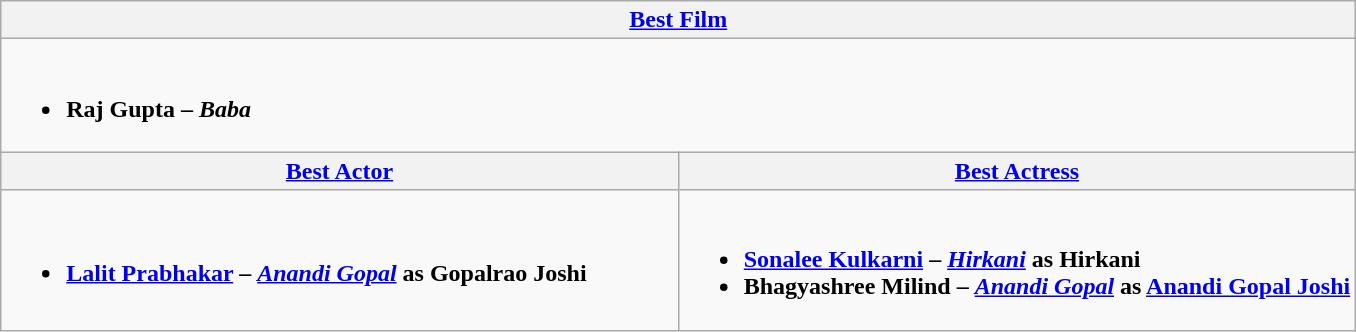<table class="wikitable">
<tr>
<th colspan=2><a href='#'>Best Film</a></th>
</tr>
<tr>
<td colspan=2><br><ul><li><strong>Raj Gupta</strong> <strong>–</strong> <strong><em>Baba</em></strong></li></ul></td>
</tr>
<tr>
<th style="vertical-align:top; width:50%;"><a href='#'>Best Actor</a></th>
<th style="vertical-align:top; width:50%;"><a href='#'>Best Actress</a></th>
</tr>
<tr>
<td><br><ul><li><strong><a href='#'>Lalit Prabhakar</a> – <em><a href='#'>Anandi Gopal</a></em> as Gopalrao Joshi</strong></li></ul></td>
<td><br><ul><li><strong><a href='#'>Sonalee Kulkarni</a> – <em><a href='#'>Hirkani</a></em> as Hirkani</strong></li><li><strong>Bhagyashree Milind – <em><a href='#'>Anandi Gopal</a></em> as <a href='#'>Anandi Gopal Joshi</a></strong></li></ul></td>
</tr>
</table>
